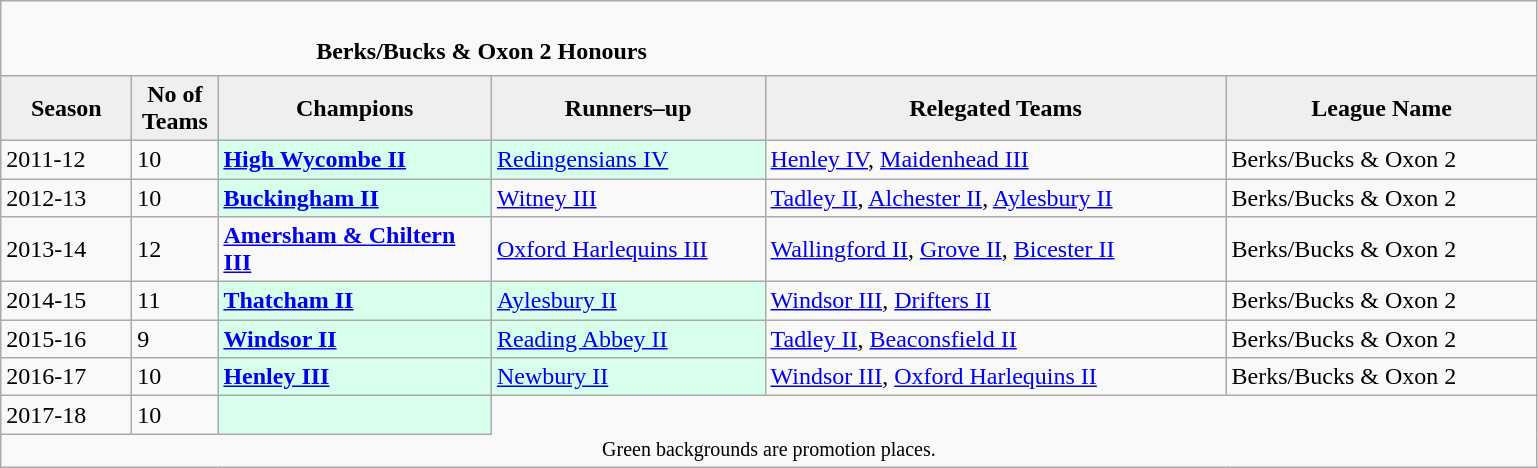<table class="wikitable" style="text-align: left;">
<tr>
<td colspan="11" cellpadding="0" cellspacing="0"><br><table border="0" style="width:100%;" cellpadding="0" cellspacing="0">
<tr>
<td style="width:20%; border:0;"></td>
<td style="border:0;"><strong>Berks/Bucks & Oxon 2 Honours</strong></td>
<td style="width:20%; border:0;"></td>
</tr>
</table>
</td>
</tr>
<tr>
<th style="background:#efefef; width:80px;">Season</th>
<th style="background:#efefef; width:50px;">No of Teams</th>
<th style="background:#efefef; width:175px;">Champions</th>
<th style="background:#efefef; width:175px;">Runners–up</th>
<th style="background:#efefef; width:300px;">Relegated Teams</th>
<th style="background:#efefef; width:200px;">League Name</th>
</tr>
<tr align=left>
<td>2011-12</td>
<td>10</td>
<td style="background:#d8ffeb;"><strong><a href='#'>High Wycombe II</a></strong></td>
<td style="background:#d8ffeb;"><a href='#'>Redingensians IV</a></td>
<td><a href='#'>Henley IV</a>, <a href='#'>Maidenhead III</a></td>
<td>Berks/Bucks & Oxon 2</td>
</tr>
<tr>
<td>2012-13</td>
<td>10</td>
<td style="background:#d8ffeb;"><strong><a href='#'>Buckingham II</a></strong></td>
<td><a href='#'>Witney III</a></td>
<td><a href='#'>Tadley II</a>, <a href='#'>Alchester II</a>, <a href='#'>Aylesbury II</a></td>
<td>Berks/Bucks & Oxon 2</td>
</tr>
<tr>
<td>2013-14</td>
<td>12</td>
<td><strong><a href='#'>Amersham & Chiltern III</a></strong></td>
<td><a href='#'>Oxford Harlequins III</a></td>
<td><a href='#'>Wallingford II</a>, <a href='#'>Grove II</a>, <a href='#'>Bicester II</a></td>
<td>Berks/Bucks & Oxon 2</td>
</tr>
<tr>
<td>2014-15</td>
<td>11</td>
<td style="background:#d8ffeb;"><strong><a href='#'>Thatcham II</a></strong></td>
<td style="background:#d8ffeb;"><a href='#'>Aylesbury II</a></td>
<td><a href='#'>Windsor III</a>, <a href='#'>Drifters II</a></td>
<td>Berks/Bucks & Oxon 2</td>
</tr>
<tr>
<td>2015-16</td>
<td>9</td>
<td style="background:#d8ffeb;"><strong><a href='#'>Windsor II</a></strong></td>
<td style="background:#d8ffeb;"><a href='#'>Reading Abbey II</a></td>
<td><a href='#'>Tadley II</a>, <a href='#'>Beaconsfield II</a></td>
<td>Berks/Bucks & Oxon 2</td>
</tr>
<tr>
<td>2016-17</td>
<td>10</td>
<td style="background:#d8ffeb;"><strong><a href='#'>Henley III</a></strong></td>
<td style="background:#d8ffeb;"><a href='#'>Newbury II</a></td>
<td><a href='#'>Windsor III</a>, <a href='#'>Oxford Harlequins II</a></td>
<td>Berks/Bucks & Oxon 2</td>
</tr>
<tr>
<td>2017-18</td>
<td>10</td>
<td style="background:#d8ffeb;"></td>
</tr>
<tr>
<td colspan="15"  style="border:0; font-size:smaller; text-align:center;">Green backgrounds are promotion places.</td>
</tr>
</table>
